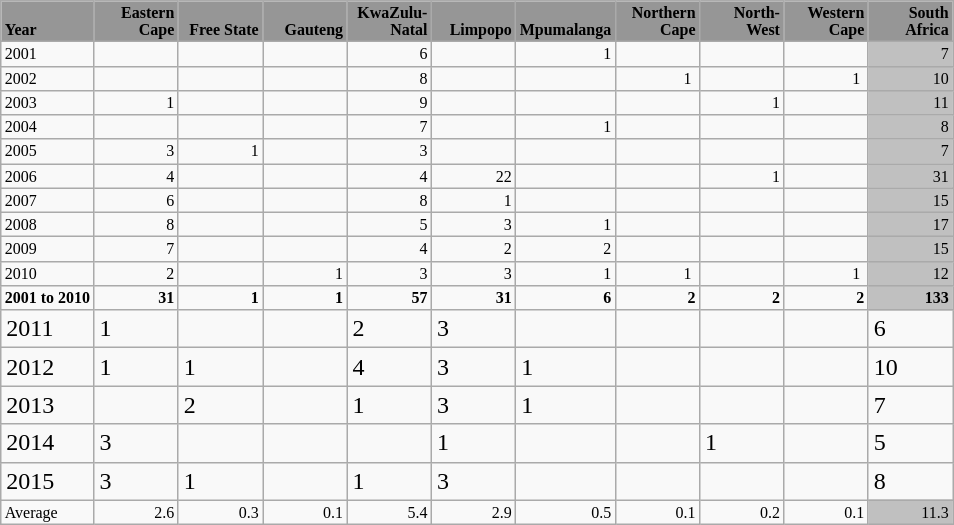<table class="wikitable" >
<tr style="background:#969696; font-size:8pt; font-weight:bold; vertical-align:bottom;">
<td style="height:22px; width:41px; ">Year</td>
<td style="text-align:right; width:51px; ">Eastern Cape</td>
<td style="text-align:right; width:51px; ">Free State</td>
<td style="text-align:right; width:51px; ">Gauteng</td>
<td style="text-align:right; width:51px; ">KwaZulu-Natal</td>
<td style="text-align:right; width:51px; ">Limpopo</td>
<td style="text-align:right; width:51px; ">Mpumalanga</td>
<td style="text-align:right; width:51px; ">Northern Cape</td>
<td style="text-align:right; width:51px; ">North-West</td>
<td style="text-align:right; width:51px; ">Western Cape</td>
<td style="text-align:right; width:51px; ">South Africa</td>
</tr>
<tr style="font-size:8pt; vertical-align:bottom;">
<td style="height:11px; ">2001</td>
<td style="text-align:right; "> </td>
<td style="text-align:right; "> </td>
<td style="text-align:right; "> </td>
<td style="text-align:right; ">6</td>
<td style="text-align:right; "> </td>
<td style="text-align:right; ">1</td>
<td style="text-align:right; "> </td>
<td style="text-align:right; "> </td>
<td style="text-align:right; "> </td>
<td style="text-align:right; background:silver; ">7</td>
</tr>
<tr style="font-size:8pt; vertical-align:bottom;">
<td style="height:11px; ">2002</td>
<td style="text-align:right; "> </td>
<td style="text-align:right; "> </td>
<td style="text-align:right; "> </td>
<td style="text-align:right; ">8</td>
<td style="text-align:right; "> </td>
<td style="text-align:right; "> </td>
<td style="text-align:right; ">1 </td>
<td style="text-align:right; "> </td>
<td style="text-align:right; ">1 </td>
<td style="text-align:right; background:silver; ">10</td>
</tr>
<tr style="font-size:8pt; vertical-align:bottom;">
<td style="height:11px; ">2003</td>
<td style="text-align:right; ">1</td>
<td style="text-align:right; "> </td>
<td style="text-align:right; "> </td>
<td style="text-align:right; ">9</td>
<td style="text-align:right; "> </td>
<td style="text-align:right; "> </td>
<td style="text-align:right; "> </td>
<td style="text-align:right; ">1</td>
<td style="text-align:right; "> </td>
<td style="text-align:right; background:silver; ">11</td>
</tr>
<tr style="font-size:8pt; vertical-align:bottom;">
<td style="height:11px; ">2004</td>
<td style="text-align:right; "> </td>
<td style="text-align:right; "> </td>
<td style="text-align:right; "> </td>
<td style="text-align:right; ">7</td>
<td style="text-align:right; "> </td>
<td style="text-align:right; ">1</td>
<td style="text-align:right; "> </td>
<td style="text-align:right; "> </td>
<td style="text-align:right; "> </td>
<td style="text-align:right; background:silver; ">8</td>
</tr>
<tr style="font-size:8pt; vertical-align:bottom;">
<td style="height:11px; ">2005</td>
<td style="text-align:right; ">3</td>
<td style="text-align:right; ">1</td>
<td style="text-align:right; "> </td>
<td style="text-align:right; ">3</td>
<td style="text-align:right; "> </td>
<td style="text-align:right; "> </td>
<td style="text-align:right; "> </td>
<td style="text-align:right; "> </td>
<td style="text-align:right; "> </td>
<td style="text-align:right; background:silver; ">7</td>
</tr>
<tr style="font-size:8pt; vertical-align:bottom;">
<td style="height:11px; ">2006</td>
<td style="text-align:right; ">4</td>
<td style="text-align:right; "> </td>
<td style="text-align:right; "> </td>
<td style="text-align:right; ">4</td>
<td style="text-align:right; ">22</td>
<td style="text-align:right; "> </td>
<td style="text-align:right; "> </td>
<td style="text-align:right; ">1</td>
<td style="text-align:right; "> </td>
<td style="text-align:right; background:silver; ">31</td>
</tr>
<tr style="font-size:8pt; vertical-align:bottom;">
<td style="height:11px; ">2007</td>
<td style="text-align:right; ">6</td>
<td style="text-align:right; "> </td>
<td style="text-align:right; "> </td>
<td style="text-align:right; ">8</td>
<td style="text-align:right; ">1</td>
<td style="text-align:right; "> </td>
<td style="text-align:right; "> </td>
<td style="text-align:right; "> </td>
<td style="text-align:right; "> </td>
<td style="text-align:right; background:silver; ">15</td>
</tr>
<tr style="font-size:8pt; vertical-align:bottom;">
<td style="height:11px; ">2008</td>
<td style="text-align:right; ">8</td>
<td style="text-align:right; "> </td>
<td style="text-align:right; "> </td>
<td style="text-align:right; ">5</td>
<td style="text-align:right; ">3</td>
<td style="text-align:right; ">1</td>
<td style="text-align:right; "> </td>
<td style="text-align:right; "> </td>
<td style="text-align:right; "> </td>
<td style="text-align:right; background:silver; ">17</td>
</tr>
<tr style="font-size:8pt; vertical-align:bottom;">
<td style="height:11px; ">2009</td>
<td style="text-align:right; ">7</td>
<td style="text-align:right; "> </td>
<td style="text-align:right; "> </td>
<td style="text-align:right; ">4</td>
<td style="text-align:right; ">2</td>
<td style="text-align:right; ">2</td>
<td style="text-align:right; "> </td>
<td style="text-align:right; "> </td>
<td style="text-align:right; "> </td>
<td style="text-align:right; background:silver; ">15</td>
</tr>
<tr style="font-size:8pt; vertical-align:bottom;">
<td style="height:11px; ">2010</td>
<td style="text-align:right; ">2</td>
<td style="text-align:right; "> </td>
<td style="text-align:right; ">1</td>
<td style="text-align:right; ">3</td>
<td style="text-align:right; ">3</td>
<td style="text-align:right; ">1</td>
<td style="text-align:right; ">1 </td>
<td style="text-align:right; "> </td>
<td style="text-align:right; ">1 </td>
<td style="text-align:right; background:silver; ">12</td>
</tr>
<tr style="font-size:8pt; font-weight:bold; vertical-align:bottom;">
<td style="height:11px; ">2001 to 2010</td>
<td style="text-align:right; ">31</td>
<td style="text-align:right; ">1</td>
<td style="text-align:right; ">1</td>
<td style="text-align:right; ">57</td>
<td style="text-align:right; ">31</td>
<td style="text-align:right; ">6</td>
<td style="text-align:right; ">2</td>
<td style="text-align:right; ">2</td>
<td style="text-align:right; ">2</td>
<td style="text-align:right; background:silver; ">133</td>
</tr>
<tr>
<td>2011</td>
<td>1</td>
<td></td>
<td></td>
<td>2</td>
<td>3</td>
<td></td>
<td></td>
<td></td>
<td></td>
<td>6</td>
</tr>
<tr>
<td>2012</td>
<td>1</td>
<td>1</td>
<td></td>
<td>4</td>
<td>3</td>
<td>1</td>
<td></td>
<td></td>
<td></td>
<td>10</td>
</tr>
<tr>
<td>2013</td>
<td></td>
<td>2</td>
<td></td>
<td>1</td>
<td>3</td>
<td>1</td>
<td></td>
<td></td>
<td></td>
<td>7</td>
</tr>
<tr>
<td>2014</td>
<td>3</td>
<td></td>
<td></td>
<td></td>
<td>1</td>
<td></td>
<td></td>
<td>1</td>
<td></td>
<td>5</td>
</tr>
<tr>
<td>2015</td>
<td>3</td>
<td>1</td>
<td></td>
<td>1</td>
<td>3</td>
<td></td>
<td></td>
<td></td>
<td></td>
<td>8</td>
</tr>
<tr style="font-size:8pt; vertical-align:bottom;">
<td style="height:11px; ">Average</td>
<td style="text-align:right; ">2.6</td>
<td style="text-align:right; ">0.3</td>
<td style="text-align:right; ">0.1</td>
<td style="text-align:right; ">5.4</td>
<td style="text-align:right; ">2.9</td>
<td style="text-align:right; ">0.5</td>
<td style="text-align:right; ">0.1</td>
<td style="text-align:right; ">0.2</td>
<td style="text-align:right; ">0.1</td>
<td style="text-align:right; background:silver; ">11.3</td>
</tr>
</table>
